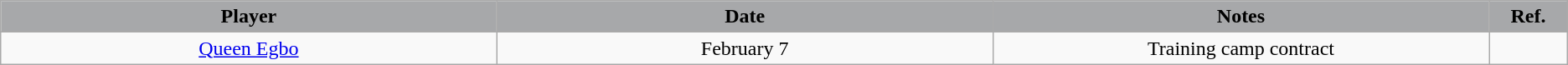<table class="wikitable sortable sortable" style="text-align: center">
<tr>
<th style="background:#A7A8AA" width="10%">Player</th>
<th style="background:#A7A8AA" width="10%">Date</th>
<th style="background:#A7A8AA" width="10%">Notes</th>
<th style="background:#A7A8AA" width="1%" class="unsortable">Ref.</th>
</tr>
<tr>
<td><a href='#'>Queen Egbo</a></td>
<td>February 7</td>
<td>Training camp contract</td>
<td></td>
</tr>
</table>
